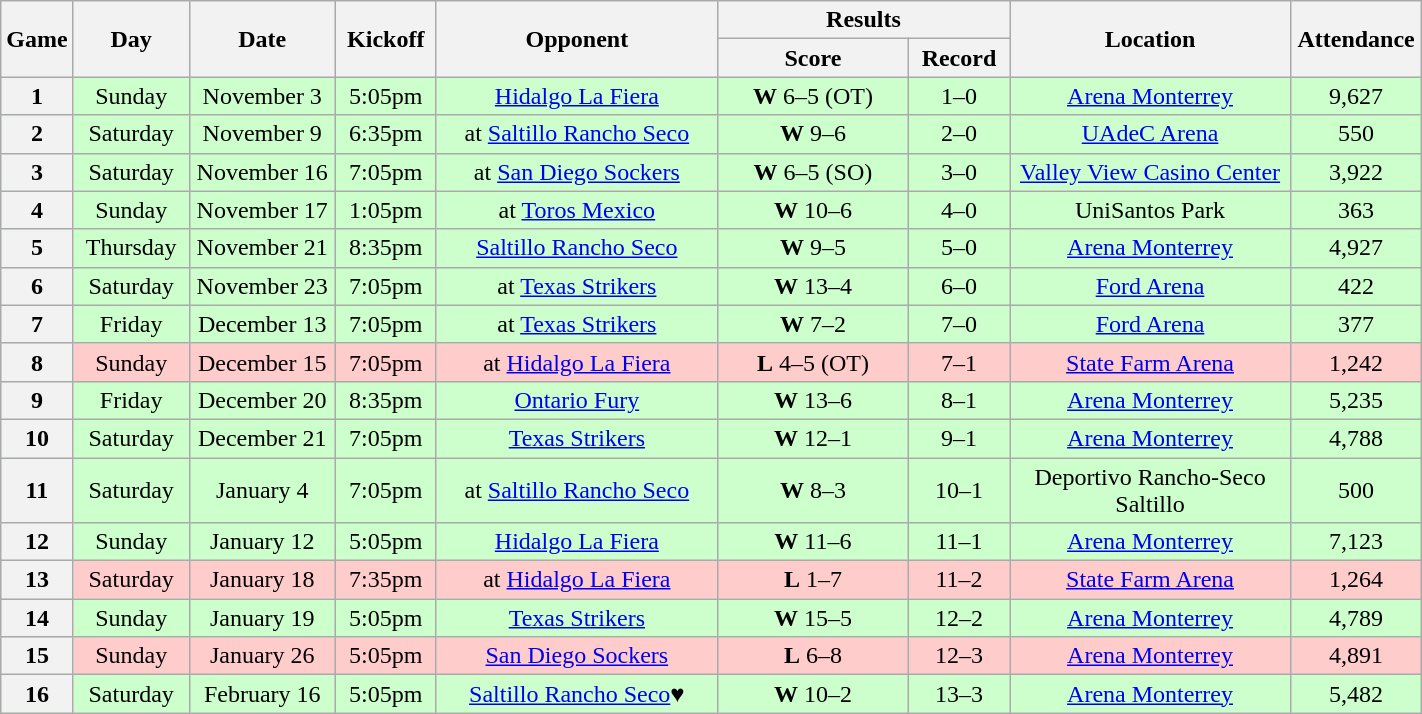<table class="wikitable">
<tr>
<th rowspan="2" width="40">Game</th>
<th rowspan="2" width="70">Day</th>
<th rowspan="2" width="90">Date</th>
<th rowspan="2" width="60">Kickoff</th>
<th rowspan="2" width="180">Opponent</th>
<th colspan="2" width="180">Results</th>
<th rowspan="2" width="180">Location</th>
<th rowspan="2" width="80">Attendance</th>
</tr>
<tr>
<th width="120">Score</th>
<th width="60">Record</th>
</tr>
<tr align="center" bgcolor="#CCFFCC">
<th>1</th>
<td>Sunday</td>
<td>November 3</td>
<td>5:05pm</td>
<td><a href='#'>Hidalgo La Fiera</a></td>
<td><strong>W</strong> 6–5 (OT)</td>
<td>1–0</td>
<td><a href='#'>Arena Monterrey</a></td>
<td>9,627</td>
</tr>
<tr align="center" bgcolor="#CCFFCC">
<th>2</th>
<td>Saturday</td>
<td>November 9</td>
<td>6:35pm</td>
<td>at <a href='#'>Saltillo Rancho Seco</a></td>
<td><strong>W</strong> 9–6</td>
<td>2–0</td>
<td><a href='#'>UAdeC Arena</a></td>
<td>550</td>
</tr>
<tr align="center" bgcolor="#CCFFCC">
<th>3</th>
<td>Saturday</td>
<td>November 16</td>
<td>7:05pm</td>
<td>at <a href='#'>San Diego Sockers</a></td>
<td><strong>W</strong> 6–5 (SO)</td>
<td>3–0</td>
<td><a href='#'>Valley View Casino Center</a></td>
<td>3,922</td>
</tr>
<tr align="center" bgcolor="#CCFFCC">
<th>4</th>
<td>Sunday</td>
<td>November 17</td>
<td>1:05pm</td>
<td>at <a href='#'>Toros Mexico</a></td>
<td><strong>W</strong> 10–6</td>
<td>4–0</td>
<td>UniSantos Park</td>
<td>363</td>
</tr>
<tr align="center" bgcolor="#CCFFCC">
<th>5</th>
<td>Thursday</td>
<td>November 21</td>
<td>8:35pm</td>
<td><a href='#'>Saltillo Rancho Seco</a></td>
<td><strong>W</strong> 9–5</td>
<td>5–0</td>
<td><a href='#'>Arena Monterrey</a></td>
<td>4,927</td>
</tr>
<tr align="center" bgcolor="#CCFFCC">
<th>6</th>
<td>Saturday</td>
<td>November 23</td>
<td>7:05pm</td>
<td>at <a href='#'>Texas Strikers</a></td>
<td><strong>W</strong> 13–4</td>
<td>6–0</td>
<td><a href='#'>Ford Arena</a></td>
<td>422</td>
</tr>
<tr align="center" bgcolor="#CCFFCC">
<th>7</th>
<td>Friday</td>
<td>December 13</td>
<td>7:05pm</td>
<td>at <a href='#'>Texas Strikers</a></td>
<td><strong>W</strong> 7–2</td>
<td>7–0</td>
<td><a href='#'>Ford Arena</a></td>
<td>377</td>
</tr>
<tr align="center" bgcolor="#FFCCCC">
<th>8</th>
<td>Sunday</td>
<td>December 15</td>
<td>7:05pm</td>
<td>at <a href='#'>Hidalgo La Fiera</a></td>
<td><strong>L</strong> 4–5 (OT)</td>
<td>7–1</td>
<td><a href='#'>State Farm Arena</a></td>
<td>1,242</td>
</tr>
<tr align="center" bgcolor="#CCFFCC">
<th>9</th>
<td>Friday</td>
<td>December 20</td>
<td>8:35pm</td>
<td><a href='#'>Ontario Fury</a></td>
<td><strong>W</strong> 13–6</td>
<td>8–1</td>
<td><a href='#'>Arena Monterrey</a></td>
<td>5,235</td>
</tr>
<tr align="center" bgcolor="#CCFFCC">
<th>10</th>
<td>Saturday</td>
<td>December 21</td>
<td>7:05pm</td>
<td><a href='#'>Texas Strikers</a></td>
<td><strong>W</strong> 12–1</td>
<td>9–1</td>
<td><a href='#'>Arena Monterrey</a></td>
<td>4,788</td>
</tr>
<tr align="center" bgcolor="#CCFFCC">
<th>11</th>
<td>Saturday</td>
<td>January 4</td>
<td>7:05pm</td>
<td>at <a href='#'>Saltillo Rancho Seco</a></td>
<td><strong>W</strong> 8–3</td>
<td>10–1</td>
<td>Deportivo Rancho-Seco Saltillo</td>
<td>500</td>
</tr>
<tr align="center" bgcolor="#CCFFCC">
<th>12</th>
<td>Sunday</td>
<td>January 12</td>
<td>5:05pm</td>
<td><a href='#'>Hidalgo La Fiera</a></td>
<td><strong>W</strong> 11–6</td>
<td>11–1</td>
<td><a href='#'>Arena Monterrey</a></td>
<td>7,123</td>
</tr>
<tr align="center" bgcolor="#FFCCCC">
<th>13</th>
<td>Saturday</td>
<td>January 18</td>
<td>7:35pm</td>
<td>at <a href='#'>Hidalgo La Fiera</a></td>
<td><strong>L</strong> 1–7</td>
<td>11–2</td>
<td><a href='#'>State Farm Arena</a></td>
<td>1,264</td>
</tr>
<tr align="center" bgcolor="#CCFFCC">
<th>14</th>
<td>Sunday</td>
<td>January 19</td>
<td>5:05pm</td>
<td><a href='#'>Texas Strikers</a></td>
<td><strong>W</strong> 15–5</td>
<td>12–2</td>
<td><a href='#'>Arena Monterrey</a></td>
<td>4,789</td>
</tr>
<tr align="center" bgcolor="#FFCCCC">
<th>15</th>
<td>Sunday</td>
<td>January 26</td>
<td>5:05pm</td>
<td><a href='#'>San Diego Sockers</a></td>
<td><strong>L</strong> 6–8</td>
<td>12–3</td>
<td><a href='#'>Arena Monterrey</a></td>
<td>4,891</td>
</tr>
<tr align="center" bgcolor="#CCFFCC">
<th>16</th>
<td>Saturday</td>
<td>February 16</td>
<td>5:05pm</td>
<td><a href='#'>Saltillo Rancho Seco</a>♥</td>
<td><strong>W</strong> 10–2</td>
<td>13–3</td>
<td><a href='#'>Arena Monterrey</a></td>
<td>5,482</td>
</tr>
</table>
